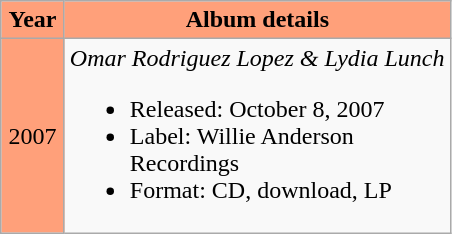<table class ="wikitable">
<tr>
<th width="35" style="background: #ffa07a">Year</th>
<th width="250" style="background: #ffa07a">Album details</th>
</tr>
<tr>
<td style="background: #ffa07a; text-align: center">2007</td>
<td><em>Omar Rodriguez Lopez & Lydia Lunch</em><br><ul><li>Released: October 8, 2007</li><li>Label: Willie Anderson Recordings</li><li>Format: CD, download, LP</li></ul></td>
</tr>
</table>
